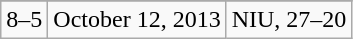<table class="wikitable">
<tr align="center">
</tr>
<tr align="center">
<td>8–5</td>
<td>October 12, 2013</td>
<td>NIU, 27–20</td>
</tr>
</table>
